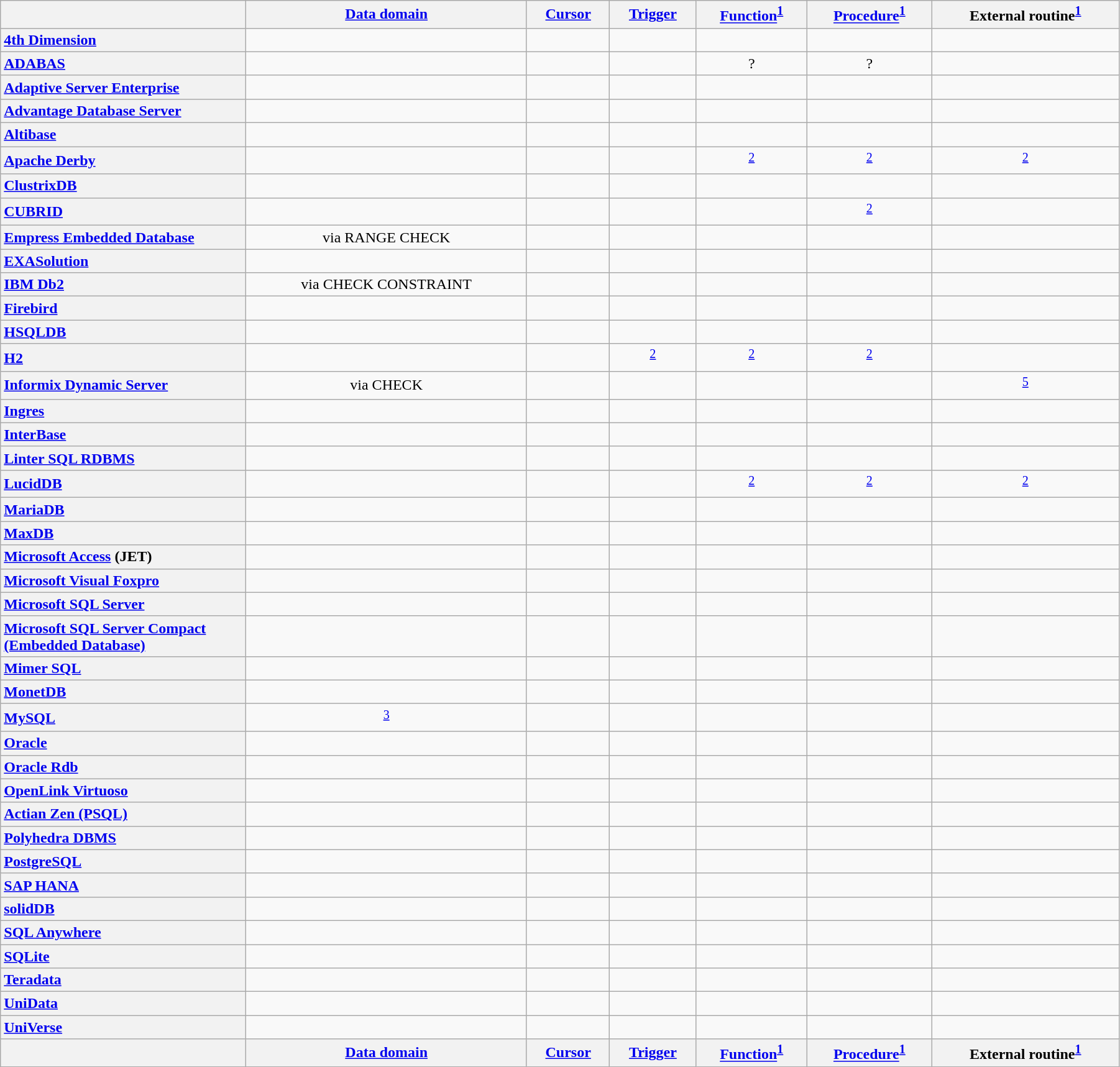<table style="text-align: center; width: 95%" class="wikitable sortable">
<tr>
<th style="width:16em"></th>
<th><a href='#'>Data domain</a></th>
<th><a href='#'>Cursor</a></th>
<th><a href='#'>Trigger</a></th>
<th><a href='#'>Function</a><sup><a href='#'>1</a></sup></th>
<th><a href='#'>Procedure</a><sup><a href='#'>1</a></sup></th>
<th>External routine<sup><a href='#'>1</a></sup></th>
</tr>
<tr>
<th style="text-align:left"><a href='#'>4th Dimension</a></th>
<td></td>
<td></td>
<td></td>
<td></td>
<td></td>
<td></td>
</tr>
<tr>
<th style="text-align:left"><a href='#'>ADABAS</a></th>
<td></td>
<td></td>
<td></td>
<td>?</td>
<td>?</td>
<td></td>
</tr>
<tr>
<th style="text-align:left"><a href='#'>Adaptive Server Enterprise</a></th>
<td></td>
<td></td>
<td></td>
<td></td>
<td></td>
<td></td>
</tr>
<tr>
<th style="text-align:left"><a href='#'>Advantage Database Server</a></th>
<td></td>
<td></td>
<td></td>
<td></td>
<td></td>
<td></td>
</tr>
<tr>
<th style="text-align:left"><a href='#'>Altibase</a></th>
<td></td>
<td></td>
<td></td>
<td></td>
<td></td>
<td></td>
</tr>
<tr>
<th style="text-align:left"><a href='#'>Apache Derby</a></th>
<td></td>
<td></td>
<td></td>
<td><sup><a href='#'>2</a></sup></td>
<td><sup><a href='#'>2</a></sup></td>
<td><sup><a href='#'>2</a></sup></td>
</tr>
<tr>
<th style="text-align:left"><a href='#'>ClustrixDB</a></th>
<td></td>
<td></td>
<td></td>
<td></td>
<td></td>
<td></td>
</tr>
<tr>
<th style="text-align:left"><a href='#'>CUBRID</a></th>
<td></td>
<td></td>
<td></td>
<td></td>
<td><sup><a href='#'>2</a></sup></td>
<td></td>
</tr>
<tr>
<th style="text-align:left"><a href='#'>Empress Embedded Database</a></th>
<td> via RANGE CHECK</td>
<td></td>
<td></td>
<td></td>
<td></td>
<td></td>
</tr>
<tr>
<th style="text-align:left"><a href='#'>EXASolution</a></th>
<td></td>
<td></td>
<td></td>
<td></td>
<td></td>
<td></td>
</tr>
<tr>
<th style="text-align:left"><a href='#'>IBM Db2</a></th>
<td> via CHECK CONSTRAINT</td>
<td></td>
<td></td>
<td></td>
<td></td>
<td></td>
</tr>
<tr>
<th style="text-align:left"><a href='#'>Firebird</a></th>
<td></td>
<td></td>
<td></td>
<td></td>
<td></td>
<td></td>
</tr>
<tr>
<th style="text-align:left"><a href='#'>HSQLDB</a></th>
<td></td>
<td></td>
<td></td>
<td></td>
<td></td>
<td></td>
</tr>
<tr>
<th style="text-align:left"><a href='#'>H2</a></th>
<td></td>
<td></td>
<td><sup><a href='#'>2</a></sup></td>
<td><sup><a href='#'>2</a></sup></td>
<td><sup><a href='#'>2</a></sup></td>
<td></td>
</tr>
<tr>
<th style="text-align:left"><a href='#'>Informix Dynamic Server</a></th>
<td> via CHECK</td>
<td></td>
<td></td>
<td></td>
<td></td>
<td> <sup><a href='#'>5</a></sup></td>
</tr>
<tr>
<th style="text-align:left"><a href='#'>Ingres</a></th>
<td></td>
<td></td>
<td></td>
<td></td>
<td></td>
<td></td>
</tr>
<tr>
<th style="text-align:left"><a href='#'>InterBase</a></th>
<td></td>
<td></td>
<td></td>
<td></td>
<td></td>
<td></td>
</tr>
<tr>
<th style="text-align:left"><a href='#'>Linter SQL RDBMS</a></th>
<td></td>
<td></td>
<td></td>
<td></td>
<td></td>
<td></td>
</tr>
<tr>
<th style="text-align:left"><a href='#'>LucidDB</a></th>
<td></td>
<td></td>
<td></td>
<td><sup><a href='#'>2</a></sup></td>
<td><sup><a href='#'>2</a></sup></td>
<td><sup><a href='#'>2</a></sup></td>
</tr>
<tr>
<th style="text-align:left"><a href='#'>MariaDB</a></th>
<td></td>
<td></td>
<td></td>
<td></td>
<td></td>
<td></td>
</tr>
<tr>
<th style="text-align:left"><a href='#'>MaxDB</a></th>
<td></td>
<td></td>
<td></td>
<td></td>
<td></td>
<td></td>
</tr>
<tr>
<th style="text-align:left"><a href='#'>Microsoft Access</a> (JET)</th>
<td></td>
<td></td>
<td></td>
<td></td>
<td></td>
<td></td>
</tr>
<tr>
<th style="text-align:left"><a href='#'>Microsoft Visual Foxpro</a></th>
<td></td>
<td></td>
<td></td>
<td></td>
<td></td>
<td></td>
</tr>
<tr>
<th style="text-align:left"><a href='#'>Microsoft SQL Server</a></th>
<td></td>
<td></td>
<td></td>
<td></td>
<td></td>
<td></td>
</tr>
<tr>
<th style="text-align:left"><a href='#'>Microsoft SQL Server Compact (Embedded Database)</a></th>
<td></td>
<td></td>
<td></td>
<td></td>
<td></td>
<td></td>
</tr>
<tr>
<th style="text-align:left"><a href='#'>Mimer SQL</a></th>
<td></td>
<td></td>
<td></td>
<td></td>
<td></td>
<td></td>
</tr>
<tr>
<th style="text-align:left"><a href='#'>MonetDB</a></th>
<td></td>
<td></td>
<td></td>
<td></td>
<td></td>
<td></td>
</tr>
<tr>
<th style="text-align:left"><a href='#'>MySQL</a></th>
<td> <sup><a href='#'>3</a></sup></td>
<td></td>
<td></td>
<td></td>
<td></td>
<td></td>
</tr>
<tr>
<th style="text-align:left"><a href='#'>Oracle</a></th>
<td></td>
<td></td>
<td></td>
<td></td>
<td></td>
<td></td>
</tr>
<tr>
<th style="text-align:left"><a href='#'>Oracle Rdb</a></th>
<td></td>
<td></td>
<td></td>
<td></td>
<td></td>
<td></td>
</tr>
<tr>
<th style="text-align:left"><a href='#'>OpenLink Virtuoso</a></th>
<td></td>
<td></td>
<td></td>
<td></td>
<td></td>
<td></td>
</tr>
<tr>
<th style="text-align:left"><a href='#'>Actian Zen (PSQL)</a></th>
<td></td>
<td></td>
<td></td>
<td></td>
<td></td>
<td></td>
</tr>
<tr>
<th style="text-align:left"><a href='#'>Polyhedra DBMS</a></th>
<td></td>
<td></td>
<td></td>
<td></td>
<td></td>
<td></td>
</tr>
<tr>
<th style="text-align:left"><a href='#'>PostgreSQL</a></th>
<td></td>
<td></td>
<td></td>
<td></td>
<td></td>
<td></td>
</tr>
<tr>
<th style="text-align:left"><a href='#'>SAP HANA</a></th>
<td></td>
<td></td>
<td></td>
<td></td>
<td></td>
<td></td>
</tr>
<tr>
<th style="text-align:left"><a href='#'>solidDB</a></th>
<td></td>
<td></td>
<td></td>
<td></td>
<td></td>
<td></td>
</tr>
<tr>
<th style="text-align:left"><a href='#'>SQL Anywhere</a></th>
<td></td>
<td></td>
<td></td>
<td></td>
<td></td>
<td></td>
</tr>
<tr>
<th style="text-align:left"><a href='#'>SQLite</a></th>
<td></td>
<td></td>
<td></td>
<td></td>
<td></td>
<td></td>
</tr>
<tr>
<th style="text-align:left"><a href='#'>Teradata</a></th>
<td></td>
<td></td>
<td></td>
<td></td>
<td></td>
<td></td>
</tr>
<tr>
<th style="text-align:left"><a href='#'>UniData</a></th>
<td></td>
<td></td>
<td></td>
<td></td>
<td></td>
<td></td>
</tr>
<tr>
<th style="text-align:left"><a href='#'>UniVerse</a></th>
<td></td>
<td></td>
<td></td>
<td></td>
<td></td>
<td></td>
</tr>
<tr>
<th></th>
<th><a href='#'>Data domain</a></th>
<th><a href='#'>Cursor</a></th>
<th><a href='#'>Trigger</a></th>
<th><a href='#'>Function</a><sup><a href='#'>1</a></sup></th>
<th><a href='#'>Procedure</a><sup><a href='#'>1</a></sup></th>
<th>External routine<sup><a href='#'>1</a></sup></th>
</tr>
</table>
